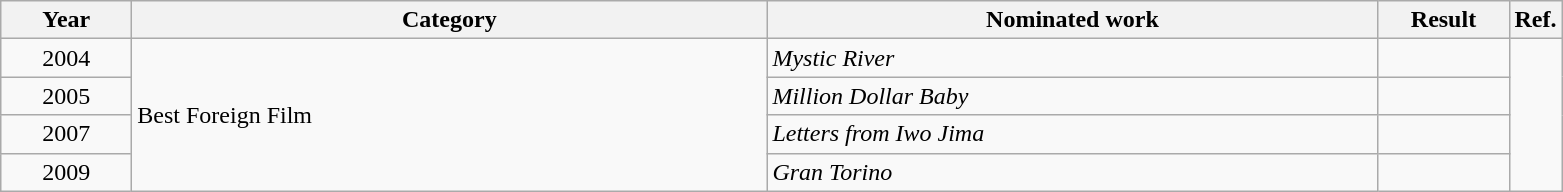<table class=wikitable>
<tr>
<th scope="col" style="width:5em;">Year</th>
<th scope="col" style="width:26em;">Category</th>
<th scope="col" style="width:25em;">Nominated work</th>
<th scope="col" style="width:5em;">Result</th>
<th>Ref.</th>
</tr>
<tr>
<td style="text-align:center;">2004</td>
<td rowspan="4">Best Foreign Film</td>
<td><em>Mystic River</em></td>
<td></td>
<td rowspan=4></td>
</tr>
<tr>
<td style="text-align:center;">2005</td>
<td><em>Million Dollar Baby</em></td>
<td></td>
</tr>
<tr>
<td style="text-align:center;">2007</td>
<td><em>Letters from Iwo Jima</em></td>
<td></td>
</tr>
<tr>
<td style="text-align:center;">2009</td>
<td><em>Gran Torino</em></td>
<td></td>
</tr>
</table>
